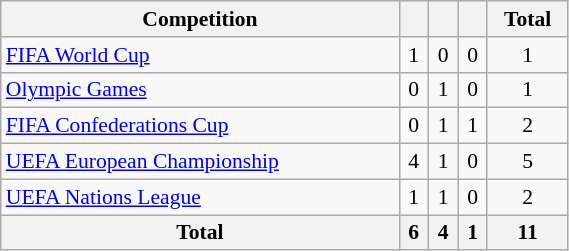<table class="wikitable" style="width:30%; font-size:90%; text-align:center;">
<tr>
<th>Competition</th>
<th></th>
<th></th>
<th></th>
<th>Total</th>
</tr>
<tr>
<td align=left><a href='#'>FIFA World Cup</a></td>
<td>1</td>
<td>0</td>
<td>0</td>
<td>1</td>
</tr>
<tr>
<td align="left"><a href='#'>Olympic Games</a></td>
<td>0</td>
<td>1</td>
<td>0</td>
<td>1</td>
</tr>
<tr>
<td align="left"><a href='#'>FIFA Confederations Cup</a></td>
<td>0</td>
<td>1</td>
<td>1</td>
<td>2</td>
</tr>
<tr>
<td align=left><a href='#'>UEFA European Championship</a></td>
<td>4</td>
<td>1</td>
<td>0</td>
<td>5</td>
</tr>
<tr>
<td align=left><a href='#'>UEFA Nations League</a></td>
<td>1</td>
<td>1</td>
<td>0</td>
<td>2</td>
</tr>
<tr>
<th>Total</th>
<th>6</th>
<th>4</th>
<th>1</th>
<th>11</th>
</tr>
</table>
